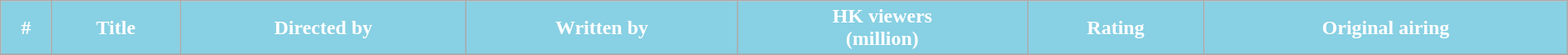<table class="wikitable plainrowheaders" style="width: 100%; margin-right: 0;">
<tr>
<th style="background:#88d0e3; color:#fff;">#</th>
<th style="background:#88d0e3; color:#fff;">Title</th>
<th style="background:#88d0e3; color:#fff;">Directed by</th>
<th style="background:#88d0e3; color:#fff;">Written by</th>
<th style="background:#88d0e3; color:#fff;">HK viewers<br>(million)</th>
<th style="background:#88d0e3; color:#fff;">Rating</th>
<th style="background:#88d0e3; color:#fff;">Original airing</th>
</tr>
<tr>
</tr>
</table>
